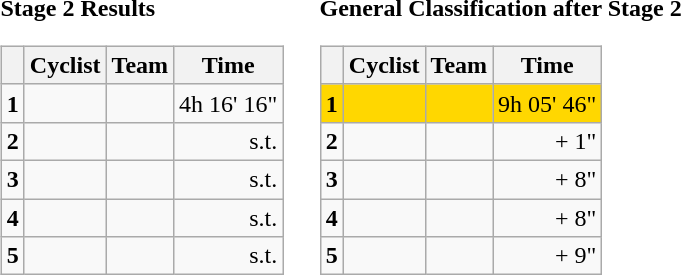<table>
<tr>
<td><strong>Stage 2 Results</strong><br><table class="wikitable">
<tr>
<th></th>
<th>Cyclist</th>
<th>Team</th>
<th>Time</th>
</tr>
<tr>
<td><strong>1</strong></td>
<td></td>
<td></td>
<td align="right">4h 16' 16"</td>
</tr>
<tr>
<td><strong>2</strong></td>
<td></td>
<td></td>
<td align="right">s.t.</td>
</tr>
<tr>
<td><strong>3</strong></td>
<td></td>
<td></td>
<td align="right">s.t.</td>
</tr>
<tr>
<td><strong>4</strong></td>
<td></td>
<td></td>
<td align="right">s.t.</td>
</tr>
<tr>
<td><strong>5</strong></td>
<td></td>
<td></td>
<td align="right">s.t.</td>
</tr>
</table>
</td>
<td></td>
<td><strong>General Classification after Stage 2</strong><br><table class="wikitable">
<tr>
<th></th>
<th>Cyclist</th>
<th>Team</th>
<th>Time</th>
</tr>
<tr bgcolor="gold">
<td><strong>1</strong></td>
<td></td>
<td></td>
<td align="right">9h 05' 46"</td>
</tr>
<tr>
<td><strong>2</strong></td>
<td></td>
<td></td>
<td align="right">+ 1"</td>
</tr>
<tr>
<td><strong>3</strong></td>
<td></td>
<td></td>
<td align="right">+ 8"</td>
</tr>
<tr>
<td><strong>4</strong></td>
<td></td>
<td></td>
<td align="right">+ 8"</td>
</tr>
<tr>
<td><strong>5</strong></td>
<td></td>
<td></td>
<td align="right">+ 9"</td>
</tr>
</table>
</td>
</tr>
</table>
